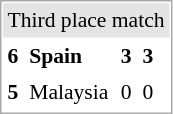<table cellspacing="1" cellpadding="3" style="border:1px solid #AAAAAA;font-size:90%">
<tr bgcolor="#E4E4E4">
<td colspan="5" style="text-align:center;">Third place match</td>
</tr>
<tr>
<td><strong>6</strong></td>
<td> <strong>Spain</strong></td>
<td><strong>3</strong></td>
<td><strong>3</strong></td>
<td></td>
</tr>
<tr>
<td><strong>5</strong></td>
<td> Malaysia</td>
<td>0</td>
<td>0</td>
<td></td>
</tr>
<tr>
</tr>
</table>
